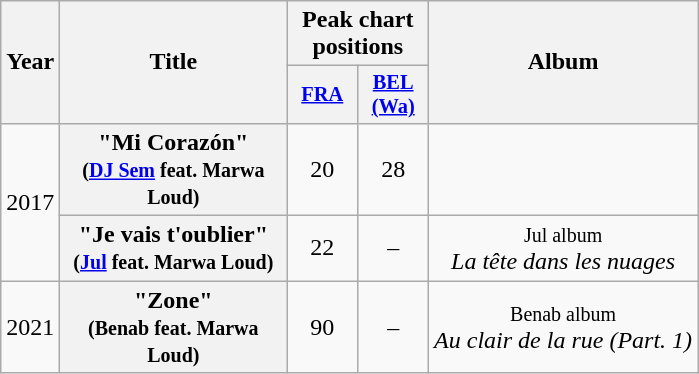<table class="wikitable plainrowheaders" style="text-align:center;">
<tr>
<th scope=col rowspan=2 style="width:1em;">Year</th>
<th scope=col rowspan=2 style="width:9em;">Title</th>
<th scope=col colspan=2>Peak chart positions</th>
<th scope=col rowspan=2>Album</th>
</tr>
<tr>
<th scope=col style="width:3em;font-size:85%;"><a href='#'>FRA</a><br></th>
<th scope=col style="width:3em;font-size:85%;"><a href='#'>BEL<br>(Wa)</a><br></th>
</tr>
<tr>
<td rowspan=2>2017</td>
<th scope=row>"Mi Corazón"<br><small>(<a href='#'>DJ Sem</a> feat. Marwa Loud)</small></th>
<td>20</td>
<td>28</td>
<td></td>
</tr>
<tr>
<th scope=row>"Je vais t'oublier"<br><small>(<a href='#'>Jul</a> feat. Marwa Loud)</small></th>
<td>22</td>
<td>–</td>
<td><small>Jul album</small><br><em>La tête dans les nuages</em></td>
</tr>
<tr>
<td>2021</td>
<th scope=row>"Zone"<br><small>(Benab feat. Marwa Loud)</small></th>
<td>90</td>
<td>–</td>
<td><small>Benab album</small><br><em>Au clair de la rue (Part. 1)</em></td>
</tr>
</table>
